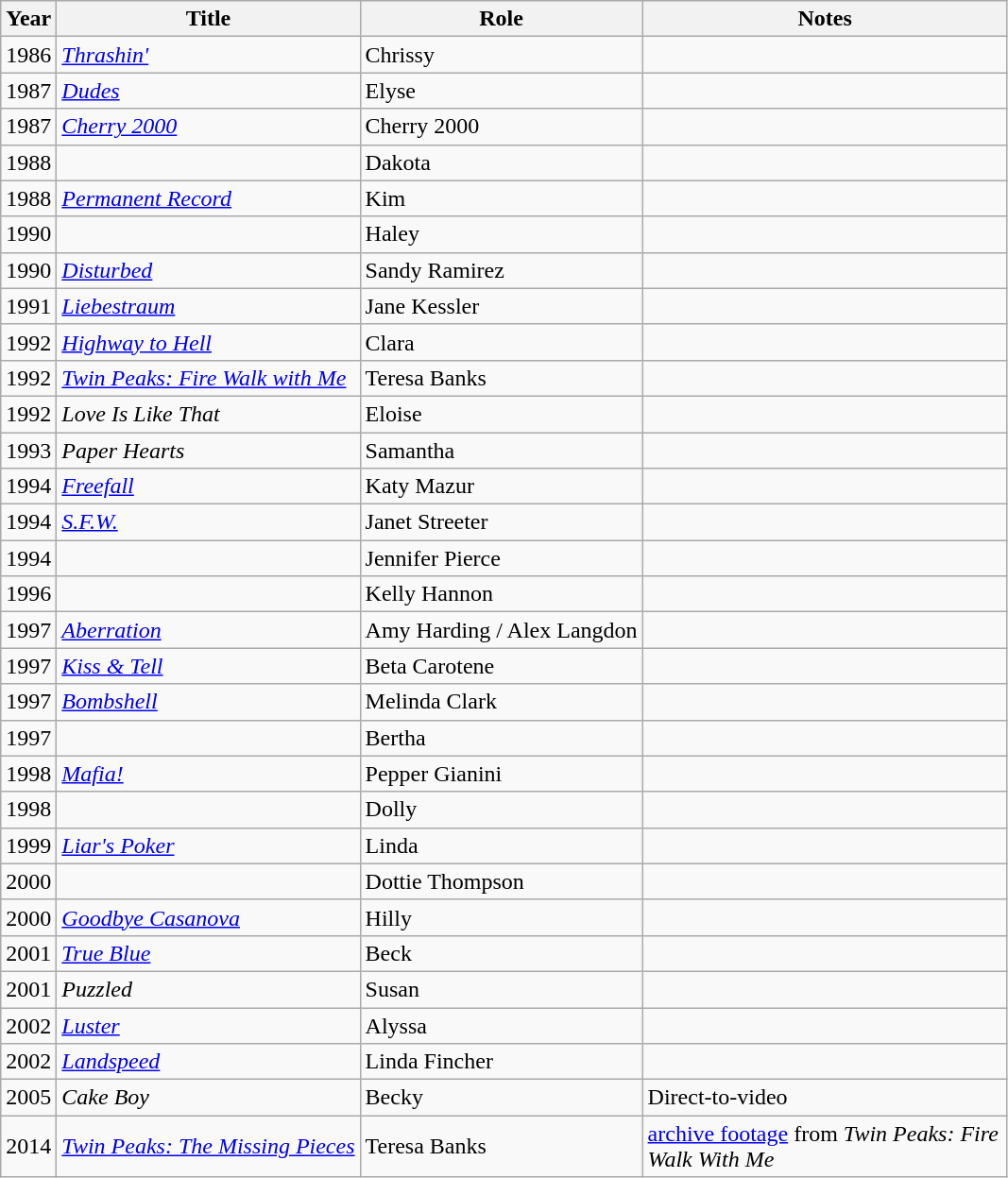<table class="wikitable sortable">
<tr>
<th>Year</th>
<th>Title</th>
<th>Role</th>
<th width="250" class="unsortable">Notes</th>
</tr>
<tr>
<td>1986</td>
<td><em><a href='#'>Thrashin'</a></em></td>
<td>Chrissy</td>
<td></td>
</tr>
<tr>
<td>1987</td>
<td><em><a href='#'>Dudes</a></em></td>
<td>Elyse</td>
<td></td>
</tr>
<tr>
<td>1987</td>
<td><em><a href='#'>Cherry 2000</a></em></td>
<td>Cherry 2000</td>
<td></td>
</tr>
<tr>
<td>1988</td>
<td><em></em></td>
<td>Dakota</td>
<td></td>
</tr>
<tr>
<td>1988</td>
<td><em><a href='#'>Permanent Record</a></em></td>
<td>Kim</td>
<td></td>
</tr>
<tr>
<td>1990</td>
<td><em></em></td>
<td>Haley</td>
<td></td>
</tr>
<tr>
<td>1990</td>
<td><em><a href='#'>Disturbed</a></em></td>
<td>Sandy Ramirez</td>
<td></td>
</tr>
<tr>
<td>1991</td>
<td><em><a href='#'>Liebestraum</a></em></td>
<td>Jane Kessler</td>
<td></td>
</tr>
<tr>
<td>1992</td>
<td><em><a href='#'>Highway to Hell</a></em></td>
<td>Clara</td>
<td></td>
</tr>
<tr>
<td>1992</td>
<td><em><a href='#'>Twin Peaks: Fire Walk with Me</a></em></td>
<td>Teresa Banks</td>
<td></td>
</tr>
<tr>
<td>1992</td>
<td><em>Love Is Like That</em></td>
<td>Eloise</td>
<td></td>
</tr>
<tr>
<td>1993</td>
<td><em>Paper Hearts</em></td>
<td>Samantha</td>
<td></td>
</tr>
<tr>
<td>1994</td>
<td><em><a href='#'>Freefall</a></em></td>
<td>Katy Mazur</td>
<td></td>
</tr>
<tr>
<td>1994</td>
<td><em><a href='#'>S.F.W.</a></em></td>
<td>Janet Streeter</td>
<td></td>
</tr>
<tr>
<td>1994</td>
<td><em></em></td>
<td>Jennifer Pierce</td>
<td></td>
</tr>
<tr>
<td>1996</td>
<td><em></em></td>
<td>Kelly Hannon</td>
<td></td>
</tr>
<tr>
<td>1997</td>
<td><em><a href='#'>Aberration</a></em></td>
<td>Amy Harding / Alex Langdon</td>
<td></td>
</tr>
<tr>
<td>1997</td>
<td><em><a href='#'>Kiss & Tell</a></em></td>
<td>Beta Carotene</td>
<td></td>
</tr>
<tr>
<td>1997</td>
<td><em><a href='#'>Bombshell</a></em></td>
<td>Melinda Clark</td>
<td></td>
</tr>
<tr>
<td>1997</td>
<td><em></em></td>
<td>Bertha</td>
<td></td>
</tr>
<tr>
<td>1998</td>
<td><em><a href='#'>Mafia!</a></em></td>
<td>Pepper Gianini</td>
<td></td>
</tr>
<tr>
<td>1998</td>
<td><em></em></td>
<td>Dolly</td>
<td></td>
</tr>
<tr>
<td>1999</td>
<td><em><a href='#'>Liar's Poker</a></em></td>
<td>Linda</td>
<td></td>
</tr>
<tr>
<td>2000</td>
<td><em></em></td>
<td>Dottie Thompson</td>
<td></td>
</tr>
<tr>
<td>2000</td>
<td><em><a href='#'>Goodbye Casanova</a></em></td>
<td>Hilly</td>
<td></td>
</tr>
<tr>
<td>2001</td>
<td><em><a href='#'>True Blue</a></em></td>
<td>Beck</td>
<td></td>
</tr>
<tr>
<td>2001</td>
<td><em>Puzzled</em></td>
<td>Susan</td>
<td></td>
</tr>
<tr>
<td>2002</td>
<td><em><a href='#'>Luster</a></em></td>
<td>Alyssa</td>
<td></td>
</tr>
<tr>
<td>2002</td>
<td><em><a href='#'>Landspeed</a></em></td>
<td>Linda Fincher</td>
<td></td>
</tr>
<tr>
<td>2005</td>
<td><em>Cake Boy</em></td>
<td>Becky</td>
<td>Direct-to-video</td>
</tr>
<tr>
<td>2014</td>
<td><em><a href='#'>Twin Peaks: The Missing Pieces</a></em></td>
<td>Teresa Banks</td>
<td><a href='#'>archive footage</a> from <em>Twin Peaks: Fire Walk With Me</em></td>
</tr>
</table>
